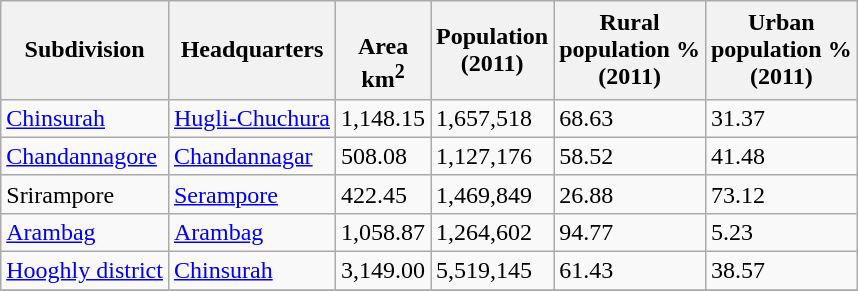<table class="wikitable sortable">
<tr>
<th>Subdivision</th>
<th>Headquarters</th>
<th><br>Area<br>km<sup>2</sup></th>
<th>Population<br>(2011)</th>
<th>Rural<br>population %<br>(2011)</th>
<th>Urban<br> population % <br>(2011)</th>
</tr>
<tr>
<td><a href='#'>Chinsurah</a></td>
<td><a href='#'>Hugli-Chuchura</a></td>
<td>1,148.15</td>
<td>1,657,518</td>
<td>68.63</td>
<td>31.37</td>
</tr>
<tr>
<td><a href='#'>Chandannagore</a></td>
<td><a href='#'>Chandannagar</a></td>
<td>508.08</td>
<td>1,127,176</td>
<td>58.52</td>
<td>41.48</td>
</tr>
<tr>
<td>Srirampore</td>
<td><a href='#'>Serampore</a></td>
<td>422.45</td>
<td>1,469,849</td>
<td>26.88</td>
<td>73.12</td>
</tr>
<tr>
<td><a href='#'>Arambag</a></td>
<td><a href='#'>Arambag</a></td>
<td>1,058.87</td>
<td>1,264,602</td>
<td>94.77</td>
<td>5.23</td>
</tr>
<tr>
<td><a href='#'>Hooghly district</a></td>
<td><a href='#'>Chinsurah</a></td>
<td>3,149.00</td>
<td>5,519,145</td>
<td>61.43</td>
<td>38.57</td>
</tr>
<tr>
</tr>
</table>
